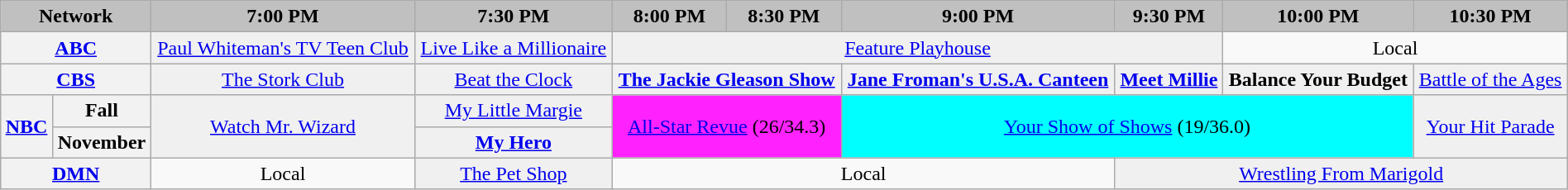<table class="wikitable" style="width:100%;margin-right:0;text-align:center">
<tr>
<th colspan="2" style="background-color:#C0C0C0;text-align:center">Network</th>
<th style="background-color:#C0C0C0;text-align:center">7:00 PM</th>
<th style="background-color:#C0C0C0;text-align:center">7:30 PM</th>
<th style="background-color:#C0C0C0;text-align:center">8:00 PM</th>
<th style="background-color:#C0C0C0;text-align:center">8:30 PM</th>
<th style="background-color:#C0C0C0;text-align:center">9:00 PM</th>
<th style="background-color:#C0C0C0;text-align:center">9:30 PM</th>
<th style="background-color:#C0C0C0;text-align:center">10:00 PM</th>
<th style="background-color:#C0C0C0;text-align:center">10:30 PM</th>
</tr>
<tr>
<th colspan="2" bgcolor="#C0C0C0"><a href='#'>ABC</a></th>
<td bgcolor="#F0F0F0"><a href='#'>Paul Whiteman's TV Teen Club</a></td>
<td bgcolor="#F0F0F0"><a href='#'>Live Like a Millionaire</a></td>
<td colspan="4" bgcolor="#F0F0F0"><a href='#'>Feature Playhouse</a></td>
<td colspan="2">Local</td>
</tr>
<tr>
<th colspan="2" bgcolor="#C0C0C0"><a href='#'>CBS</a></th>
<td bgcolor="#F0F0F0"><a href='#'>The Stork Club</a></td>
<td bgcolor="#F0F0F0"><a href='#'>Beat the Clock</a></td>
<td colspan="2" bgcolor="#F0F0F0"><strong><a href='#'>The Jackie Gleason Show</a></strong></td>
<td bgcolor="#F0F0F0"><strong><a href='#'>Jane Froman's U.S.A. Canteen</a></strong></td>
<td bgcolor="#F0F0F0"><strong><a href='#'>Meet Millie</a></strong></td>
<td bgcolor="#F0F0F0"><strong>Balance Your Budget</strong></td>
<td bgcolor="#F0F0F0"><a href='#'>Battle of the Ages</a></td>
</tr>
<tr>
<th rowspan="2" bgcolor="#C0C0C0"><a href='#'>NBC</a></th>
<th>Fall</th>
<td rowspan="2" bgcolor="#F0F0F0"><a href='#'>Watch Mr. Wizard</a></td>
<td bgcolor="#F0F0F0"><a href='#'>My Little Margie</a></td>
<td rowspan="2" colspan="2" bgcolor="#FF22FF"><a href='#'>All-Star Revue</a> (26/34.3)</td>
<td rowspan="2" colspan="3" bgcolor="#00FFFF"><a href='#'>Your Show of Shows</a> (19/36.0)</td>
<td rowspan="2" bgcolor="#F0F0F0"><a href='#'>Your Hit Parade</a></td>
</tr>
<tr>
<th>November</th>
<td bgcolor="#F0F0F0"><strong><a href='#'>My Hero</a></strong></td>
</tr>
<tr>
<th colspan="2" bgcolor="#C0C0C0"><a href='#'>DMN</a></th>
<td>Local</td>
<td bgcolor="#F0F0F0"><a href='#'>The Pet Shop</a></td>
<td colspan="3">Local</td>
<td colspan="3" bgcolor="#F0F0F0"><a href='#'>Wrestling From Marigold</a></td>
</tr>
</table>
